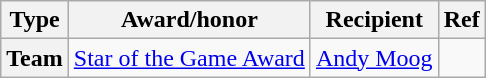<table class="wikitable">
<tr>
<th scope="col">Type</th>
<th scope="col">Award/honor</th>
<th scope="col">Recipient</th>
<th scope="col">Ref</th>
</tr>
<tr>
<th scope="row">Team</th>
<td><a href='#'>Star of the Game Award</a></td>
<td><a href='#'>Andy Moog</a></td>
<td></td>
</tr>
</table>
